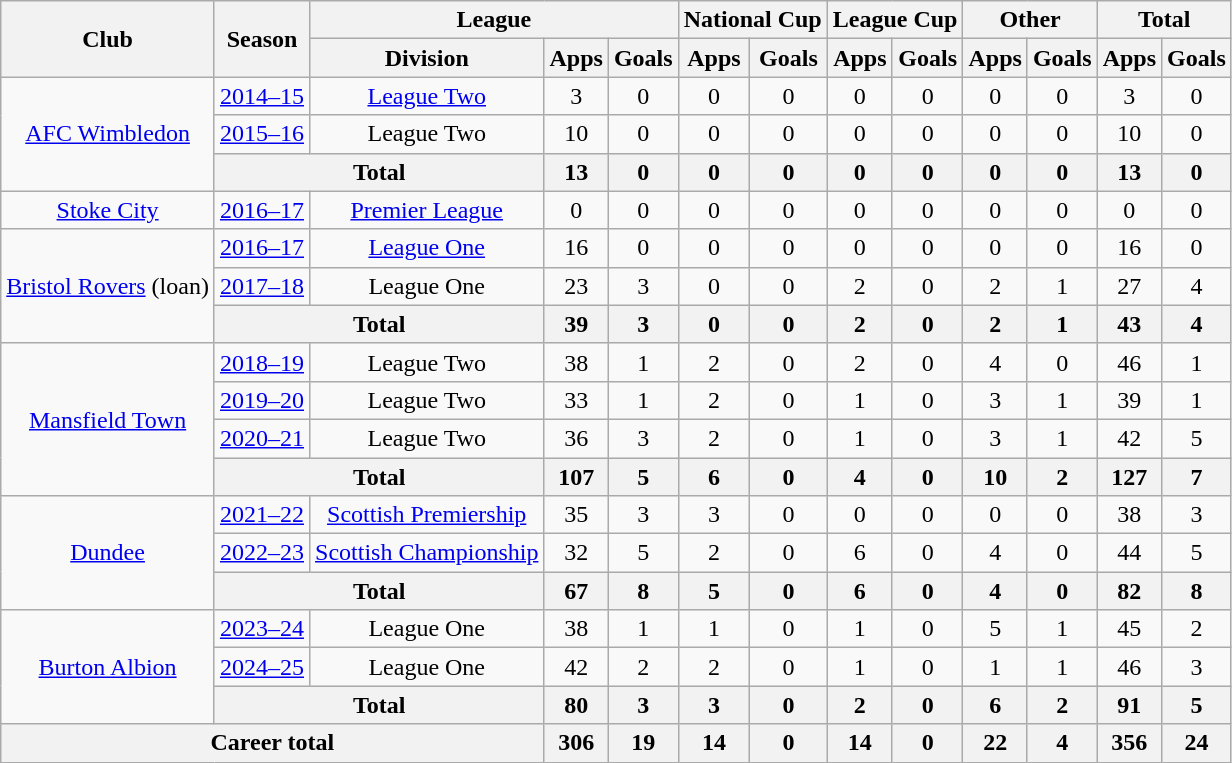<table class="wikitable" style="text-align:center">
<tr>
<th rowspan="2">Club</th>
<th rowspan="2">Season</th>
<th colspan="3">League</th>
<th colspan="2">National Cup</th>
<th colspan="2">League Cup</th>
<th colspan="2">Other</th>
<th colspan="2">Total</th>
</tr>
<tr>
<th>Division</th>
<th>Apps</th>
<th>Goals</th>
<th>Apps</th>
<th>Goals</th>
<th>Apps</th>
<th>Goals</th>
<th>Apps</th>
<th>Goals</th>
<th>Apps</th>
<th>Goals</th>
</tr>
<tr>
<td rowspan=3><a href='#'>AFC Wimbledon</a></td>
<td><a href='#'>2014–15</a></td>
<td><a href='#'>League Two</a></td>
<td>3</td>
<td>0</td>
<td>0</td>
<td>0</td>
<td>0</td>
<td>0</td>
<td>0</td>
<td>0</td>
<td>3</td>
<td>0</td>
</tr>
<tr>
<td><a href='#'>2015–16</a></td>
<td>League Two</td>
<td>10</td>
<td>0</td>
<td>0</td>
<td>0</td>
<td>0</td>
<td>0</td>
<td>0</td>
<td>0</td>
<td>10</td>
<td>0</td>
</tr>
<tr>
<th colspan=2>Total</th>
<th>13</th>
<th>0</th>
<th>0</th>
<th>0</th>
<th>0</th>
<th>0</th>
<th>0</th>
<th>0</th>
<th>13</th>
<th>0</th>
</tr>
<tr>
<td><a href='#'>Stoke City</a></td>
<td><a href='#'>2016–17</a></td>
<td><a href='#'>Premier League</a></td>
<td>0</td>
<td>0</td>
<td>0</td>
<td>0</td>
<td>0</td>
<td>0</td>
<td>0</td>
<td>0</td>
<td>0</td>
<td>0</td>
</tr>
<tr>
<td rowspan="3"><a href='#'>Bristol Rovers</a> (loan)</td>
<td><a href='#'>2016–17</a></td>
<td><a href='#'>League One</a></td>
<td>16</td>
<td>0</td>
<td>0</td>
<td>0</td>
<td>0</td>
<td>0</td>
<td>0</td>
<td>0</td>
<td>16</td>
<td>0</td>
</tr>
<tr>
<td><a href='#'>2017–18</a></td>
<td>League One</td>
<td>23</td>
<td>3</td>
<td>0</td>
<td>0</td>
<td>2</td>
<td>0</td>
<td>2</td>
<td>1</td>
<td>27</td>
<td>4</td>
</tr>
<tr>
<th colspan="2">Total</th>
<th>39</th>
<th>3</th>
<th>0</th>
<th>0</th>
<th>2</th>
<th>0</th>
<th>2</th>
<th>1</th>
<th>43</th>
<th>4</th>
</tr>
<tr>
<td rowspan="4"><a href='#'>Mansfield Town</a></td>
<td><a href='#'>2018–19</a></td>
<td>League Two</td>
<td>38</td>
<td>1</td>
<td>2</td>
<td>0</td>
<td>2</td>
<td>0</td>
<td>4</td>
<td>0</td>
<td>46</td>
<td>1</td>
</tr>
<tr>
<td><a href='#'>2019–20</a></td>
<td>League Two</td>
<td>33</td>
<td>1</td>
<td>2</td>
<td>0</td>
<td>1</td>
<td>0</td>
<td>3</td>
<td>1</td>
<td>39</td>
<td>1</td>
</tr>
<tr>
<td><a href='#'>2020–21</a></td>
<td>League Two</td>
<td>36</td>
<td>3</td>
<td>2</td>
<td>0</td>
<td>1</td>
<td>0</td>
<td>3</td>
<td>1</td>
<td>42</td>
<td>5</td>
</tr>
<tr>
<th colspan="2">Total</th>
<th>107</th>
<th>5</th>
<th>6</th>
<th>0</th>
<th>4</th>
<th>0</th>
<th>10</th>
<th>2</th>
<th>127</th>
<th>7</th>
</tr>
<tr>
<td rowspan="3"><a href='#'>Dundee</a></td>
<td><a href='#'>2021–22</a></td>
<td><a href='#'>Scottish Premiership</a></td>
<td>35</td>
<td>3</td>
<td>3</td>
<td>0</td>
<td>0</td>
<td>0</td>
<td>0</td>
<td>0</td>
<td>38</td>
<td>3</td>
</tr>
<tr>
<td><a href='#'>2022–23</a></td>
<td><a href='#'>Scottish Championship</a></td>
<td>32</td>
<td>5</td>
<td>2</td>
<td>0</td>
<td>6</td>
<td>0</td>
<td>4</td>
<td>0</td>
<td>44</td>
<td>5</td>
</tr>
<tr>
<th colspan="2">Total</th>
<th>67</th>
<th>8</th>
<th>5</th>
<th>0</th>
<th>6</th>
<th>0</th>
<th>4</th>
<th>0</th>
<th>82</th>
<th>8</th>
</tr>
<tr>
<td rowspan="3"><a href='#'>Burton Albion</a></td>
<td><a href='#'>2023–24</a></td>
<td>League One</td>
<td>38</td>
<td>1</td>
<td>1</td>
<td>0</td>
<td>1</td>
<td>0</td>
<td>5</td>
<td>1</td>
<td>45</td>
<td>2</td>
</tr>
<tr>
<td><a href='#'>2024–25</a></td>
<td>League One</td>
<td>42</td>
<td>2</td>
<td>2</td>
<td>0</td>
<td>1</td>
<td>0</td>
<td>1</td>
<td>1</td>
<td>46</td>
<td>3</td>
</tr>
<tr>
<th colspan="2">Total</th>
<th>80</th>
<th>3</th>
<th>3</th>
<th>0</th>
<th>2</th>
<th>0</th>
<th>6</th>
<th>2</th>
<th>91</th>
<th>5</th>
</tr>
<tr>
<th colspan="3">Career total</th>
<th>306</th>
<th>19</th>
<th>14</th>
<th>0</th>
<th>14</th>
<th>0</th>
<th>22</th>
<th>4</th>
<th>356</th>
<th>24</th>
</tr>
</table>
